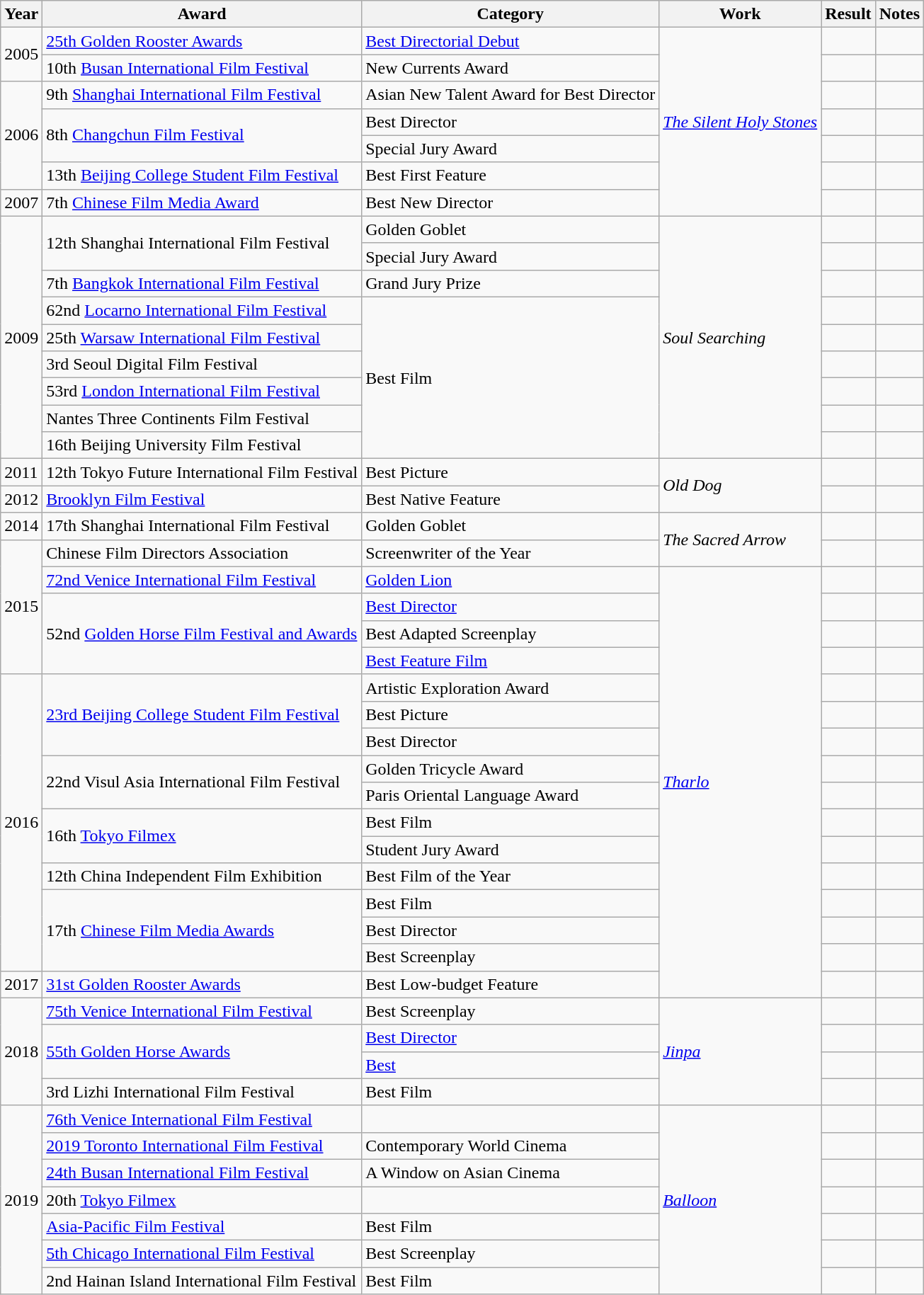<table class="wikitable">
<tr>
<th>Year</th>
<th>Award</th>
<th>Category</th>
<th>Work</th>
<th>Result</th>
<th>Notes</th>
</tr>
<tr>
<td rowspan="2">2005</td>
<td><a href='#'>25th Golden Rooster Awards</a></td>
<td><a href='#'>Best Directorial Debut</a></td>
<td rowspan="7"><em><a href='#'>The Silent Holy Stones</a></em></td>
<td></td>
<td></td>
</tr>
<tr>
<td>10th <a href='#'>Busan International Film Festival</a></td>
<td>New Currents Award</td>
<td></td>
<td></td>
</tr>
<tr>
<td rowspan="4">2006</td>
<td>9th <a href='#'>Shanghai International Film Festival</a></td>
<td>Asian New Talent Award for Best Director</td>
<td></td>
<td></td>
</tr>
<tr>
<td rowspan="2">8th <a href='#'>Changchun Film Festival</a></td>
<td>Best Director</td>
<td></td>
<td></td>
</tr>
<tr>
<td>Special Jury Award</td>
<td></td>
<td></td>
</tr>
<tr>
<td>13th <a href='#'>Beijing College Student Film Festival</a></td>
<td>Best First Feature</td>
<td></td>
<td></td>
</tr>
<tr>
<td>2007</td>
<td>7th <a href='#'>Chinese Film Media Award</a></td>
<td>Best New Director</td>
<td></td>
<td></td>
</tr>
<tr>
<td rowspan="9">2009</td>
<td rowspan="2">12th Shanghai International Film Festival</td>
<td>Golden Goblet</td>
<td rowspan="9"><em>Soul Searching</em></td>
<td></td>
<td></td>
</tr>
<tr>
<td>Special Jury Award</td>
<td></td>
<td></td>
</tr>
<tr>
<td>7th <a href='#'>Bangkok International Film Festival</a></td>
<td>Grand Jury Prize</td>
<td></td>
<td></td>
</tr>
<tr>
<td>62nd <a href='#'>Locarno International Film Festival</a></td>
<td rowspan="6">Best Film</td>
<td></td>
<td></td>
</tr>
<tr>
<td>25th <a href='#'>Warsaw International Film Festival</a></td>
<td></td>
<td></td>
</tr>
<tr>
<td>3rd Seoul Digital Film Festival</td>
<td></td>
<td></td>
</tr>
<tr>
<td>53rd <a href='#'>London International Film Festival</a></td>
<td></td>
<td></td>
</tr>
<tr>
<td>Nantes Three Continents Film Festival</td>
<td></td>
<td></td>
</tr>
<tr>
<td>16th Beijing University Film Festival</td>
<td></td>
<td></td>
</tr>
<tr>
<td>2011</td>
<td>12th Tokyo Future International Film Festival</td>
<td>Best Picture</td>
<td rowspan="2"><em>Old Dog</em></td>
<td></td>
<td></td>
</tr>
<tr>
<td>2012</td>
<td><a href='#'>Brooklyn Film Festival</a></td>
<td>Best Native Feature</td>
<td></td>
<td></td>
</tr>
<tr>
<td>2014</td>
<td>17th Shanghai International Film Festival</td>
<td>Golden Goblet</td>
<td rowspan="2"><em>The Sacred Arrow</em></td>
<td></td>
<td></td>
</tr>
<tr>
<td rowspan="5">2015</td>
<td>Chinese Film Directors Association</td>
<td>Screenwriter of the Year</td>
<td></td>
<td></td>
</tr>
<tr>
<td><a href='#'>72nd Venice International Film Festival</a></td>
<td><a href='#'>Golden Lion</a></td>
<td rowspan="16"><em><a href='#'>Tharlo</a></em></td>
<td></td>
<td></td>
</tr>
<tr>
<td rowspan="3">52nd <a href='#'>Golden Horse Film Festival and Awards</a></td>
<td><a href='#'>Best Director</a></td>
<td></td>
<td></td>
</tr>
<tr>
<td>Best Adapted Screenplay</td>
<td></td>
<td></td>
</tr>
<tr>
<td><a href='#'>Best Feature Film</a></td>
<td></td>
<td></td>
</tr>
<tr>
<td rowspan="11">2016</td>
<td rowspan="3"><a href='#'>23rd Beijing College Student Film Festival</a></td>
<td>Artistic Exploration Award</td>
<td></td>
<td></td>
</tr>
<tr>
<td>Best Picture</td>
<td></td>
<td></td>
</tr>
<tr>
<td>Best Director</td>
<td></td>
<td></td>
</tr>
<tr>
<td rowspan="2">22nd Visul Asia International Film Festival</td>
<td>Golden Tricycle Award</td>
<td></td>
<td></td>
</tr>
<tr>
<td>Paris Oriental Language Award</td>
<td></td>
<td></td>
</tr>
<tr>
<td rowspan="2">16th <a href='#'>Tokyo Filmex</a></td>
<td>Best Film</td>
<td></td>
<td></td>
</tr>
<tr>
<td>Student Jury Award</td>
<td></td>
<td></td>
</tr>
<tr>
<td>12th China Independent Film Exhibition</td>
<td>Best Film of the Year</td>
<td></td>
<td></td>
</tr>
<tr>
<td rowspan="3">17th <a href='#'>Chinese Film Media Awards</a></td>
<td>Best Film</td>
<td></td>
<td></td>
</tr>
<tr>
<td>Best Director</td>
<td></td>
<td></td>
</tr>
<tr>
<td>Best Screenplay</td>
<td></td>
<td></td>
</tr>
<tr>
<td>2017</td>
<td><a href='#'>31st Golden Rooster Awards</a></td>
<td>Best Low-budget Feature</td>
<td></td>
<td></td>
</tr>
<tr>
<td rowspan="4">2018</td>
<td><a href='#'>75th Venice International Film Festival</a></td>
<td>Best Screenplay</td>
<td rowspan="4"><em><a href='#'>Jinpa</a></em></td>
<td></td>
<td></td>
</tr>
<tr>
<td rowspan="2"><a href='#'>55th Golden Horse Awards</a></td>
<td><a href='#'>Best Director</a></td>
<td></td>
<td></td>
</tr>
<tr>
<td><a href='#'>Best</a></td>
<td></td>
<td></td>
</tr>
<tr>
<td>3rd Lizhi International Film Festival</td>
<td>Best Film</td>
<td></td>
<td></td>
</tr>
<tr>
<td rowspan="7">2019</td>
<td><a href='#'>76th Venice International Film Festival</a></td>
<td></td>
<td rowspan="7"><em><a href='#'>Balloon</a></em></td>
<td></td>
<td></td>
</tr>
<tr>
<td><a href='#'>2019 Toronto International Film Festival</a></td>
<td>Contemporary World Cinema</td>
<td></td>
<td></td>
</tr>
<tr>
<td><a href='#'>24th Busan International Film Festival</a></td>
<td>A Window on Asian Cinema</td>
<td></td>
<td></td>
</tr>
<tr>
<td>20th <a href='#'>Tokyo Filmex</a></td>
<td></td>
<td></td>
<td></td>
</tr>
<tr>
<td><a href='#'>Asia-Pacific Film Festival</a></td>
<td>Best Film</td>
<td></td>
<td></td>
</tr>
<tr>
<td><a href='#'>5th Chicago International Film Festival</a></td>
<td>Best Screenplay</td>
<td></td>
<td></td>
</tr>
<tr>
<td>2nd Hainan Island International Film Festival</td>
<td>Best Film</td>
<td></td>
<td></td>
</tr>
</table>
